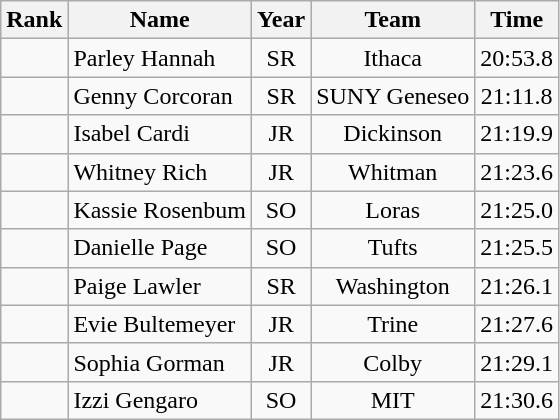<table class="wikitable sortable" style="text-align:center">
<tr>
<th>Rank</th>
<th>Name</th>
<th>Year</th>
<th>Team</th>
<th>Time</th>
</tr>
<tr>
<td></td>
<td align=left>Parley Hannah</td>
<td>SR</td>
<td>Ithaca</td>
<td>20:53.8</td>
</tr>
<tr>
<td></td>
<td align=left>Genny Corcoran</td>
<td>SR</td>
<td>SUNY Geneseo</td>
<td>21:11.8</td>
</tr>
<tr>
<td></td>
<td align=left>Isabel Cardi</td>
<td>JR</td>
<td>Dickinson</td>
<td>21:19.9</td>
</tr>
<tr>
<td></td>
<td align=left>Whitney Rich</td>
<td>JR</td>
<td>Whitman</td>
<td>21:23.6</td>
</tr>
<tr>
<td></td>
<td align=left>Kassie Rosenbum</td>
<td>SO</td>
<td>Loras</td>
<td>21:25.0</td>
</tr>
<tr>
<td></td>
<td align=left>Danielle Page</td>
<td>SO</td>
<td>Tufts</td>
<td>21:25.5</td>
</tr>
<tr>
<td></td>
<td align=left>Paige Lawler</td>
<td>SR</td>
<td>Washington</td>
<td>21:26.1</td>
</tr>
<tr>
<td></td>
<td align=left>Evie Bultemeyer</td>
<td>JR</td>
<td>Trine</td>
<td>21:27.6</td>
</tr>
<tr>
<td></td>
<td align=left>Sophia Gorman</td>
<td>JR</td>
<td>Colby</td>
<td>21:29.1</td>
</tr>
<tr>
<td></td>
<td align=left>Izzi Gengaro</td>
<td>SO</td>
<td>MIT</td>
<td>21:30.6</td>
</tr>
</table>
